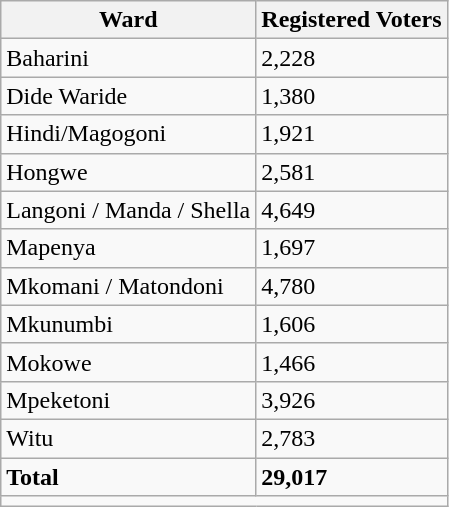<table class="wikitable">
<tr>
<th>Ward</th>
<th>Registered Voters</th>
</tr>
<tr>
<td>Baharini</td>
<td>2,228</td>
</tr>
<tr>
<td>Dide Waride</td>
<td>1,380</td>
</tr>
<tr>
<td>Hindi/Magogoni</td>
<td>1,921</td>
</tr>
<tr>
<td>Hongwe</td>
<td>2,581</td>
</tr>
<tr>
<td>Langoni / Manda / Shella</td>
<td>4,649</td>
</tr>
<tr>
<td>Mapenya</td>
<td>1,697</td>
</tr>
<tr>
<td>Mkomani / Matondoni</td>
<td>4,780</td>
</tr>
<tr>
<td>Mkunumbi</td>
<td>1,606</td>
</tr>
<tr>
<td>Mokowe</td>
<td>1,466</td>
</tr>
<tr>
<td>Mpeketoni</td>
<td>3,926</td>
</tr>
<tr>
<td>Witu</td>
<td>2,783</td>
</tr>
<tr>
<td><strong>Total</strong></td>
<td><strong>29,017</strong></td>
</tr>
<tr>
<td colspan="2"></td>
</tr>
</table>
